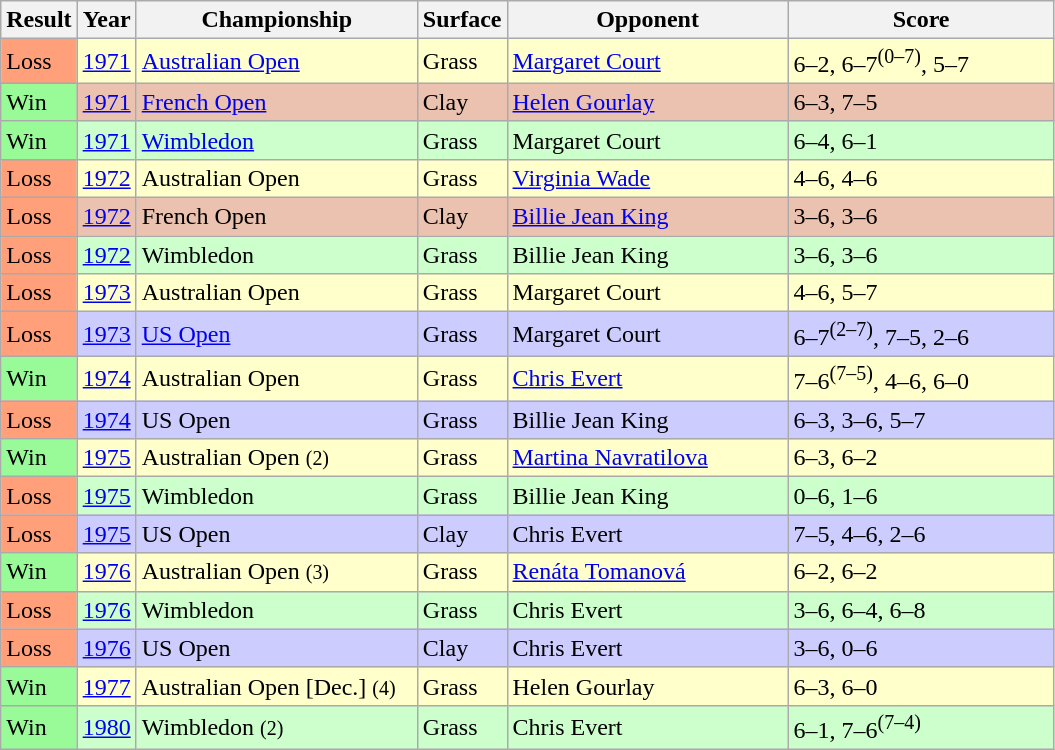<table class="sortable wikitable">
<tr>
<th style="width:40px">Result</th>
<th style="width:30px">Year</th>
<th style="width:180px">Championship</th>
<th style="width:50px">Surface</th>
<th style="width:180px">Opponent</th>
<th style="width:170px" class="unsortable">Score</th>
</tr>
<tr style="background:#ffc;">
<td style="background:#ffa07a;">Loss</td>
<td><a href='#'>1971</a></td>
<td><a href='#'>Australian Open</a></td>
<td>Grass</td>
<td> <a href='#'>Margaret Court</a></td>
<td>6–2, 6–7<sup>(0–7)</sup>, 5–7</td>
</tr>
<tr style="background:#ebc2af;">
<td style="background:#98fb98;">Win</td>
<td><a href='#'>1971</a></td>
<td><a href='#'>French Open</a></td>
<td>Clay</td>
<td> <a href='#'>Helen Gourlay</a></td>
<td>6–3, 7–5</td>
</tr>
<tr style="background:#cfc;">
<td style="background:#98fb98;">Win</td>
<td><a href='#'>1971</a></td>
<td><a href='#'>Wimbledon</a></td>
<td>Grass</td>
<td> Margaret Court</td>
<td>6–4, 6–1</td>
</tr>
<tr style="background:#ffc;">
<td style="background:#ffa07a;">Loss</td>
<td><a href='#'>1972</a></td>
<td>Australian Open</td>
<td>Grass</td>
<td> <a href='#'>Virginia Wade</a></td>
<td>4–6, 4–6</td>
</tr>
<tr style="background:#ebc2af;">
<td style="background:#ffa07a;">Loss</td>
<td><a href='#'>1972</a></td>
<td>French Open</td>
<td>Clay</td>
<td> <a href='#'>Billie Jean King</a></td>
<td>3–6, 3–6</td>
</tr>
<tr style="background:#cfc;">
<td style="background:#ffa07a;">Loss</td>
<td><a href='#'>1972</a></td>
<td>Wimbledon</td>
<td>Grass</td>
<td> Billie Jean King</td>
<td>3–6, 3–6</td>
</tr>
<tr style="background:#ffc;">
<td style="background:#ffa07a;">Loss</td>
<td><a href='#'>1973</a></td>
<td>Australian Open</td>
<td>Grass</td>
<td> Margaret Court</td>
<td>4–6, 5–7</td>
</tr>
<tr style="background:#ccf;">
<td style="background:#ffa07a;">Loss</td>
<td><a href='#'>1973</a></td>
<td><a href='#'>US Open</a></td>
<td>Grass</td>
<td> Margaret Court</td>
<td>6–7<sup>(2–7)</sup>, 7–5, 2–6</td>
</tr>
<tr style="background:#ffc;">
<td style="background:#98fb98;">Win</td>
<td><a href='#'>1974</a></td>
<td>Australian Open</td>
<td>Grass</td>
<td> <a href='#'>Chris Evert</a></td>
<td>7–6<sup>(7–5)</sup>, 4–6, 6–0</td>
</tr>
<tr style="background:#ccf;">
<td style="background:#ffa07a;">Loss</td>
<td><a href='#'>1974</a></td>
<td>US Open</td>
<td>Grass</td>
<td> Billie Jean King</td>
<td>6–3, 3–6, 5–7</td>
</tr>
<tr style="background:#ffc;">
<td style="background:#98fb98;">Win</td>
<td><a href='#'>1975</a></td>
<td>Australian Open <small>(2)</small></td>
<td>Grass</td>
<td> <a href='#'>Martina Navratilova</a></td>
<td>6–3, 6–2</td>
</tr>
<tr style="background:#cfc;">
<td style="background:#ffa07a;">Loss</td>
<td><a href='#'>1975</a></td>
<td>Wimbledon</td>
<td>Grass</td>
<td> Billie Jean King</td>
<td>0–6, 1–6</td>
</tr>
<tr style="background:#ccf;">
<td style="background:#ffa07a;">Loss</td>
<td><a href='#'>1975</a></td>
<td>US Open</td>
<td>Clay</td>
<td> Chris Evert</td>
<td>7–5, 4–6, 2–6</td>
</tr>
<tr style="background:#ffc;">
<td style="background:#98fb98;">Win</td>
<td><a href='#'>1976</a></td>
<td>Australian Open <small>(3)</small></td>
<td>Grass</td>
<td> <a href='#'>Renáta Tomanová</a></td>
<td>6–2, 6–2</td>
</tr>
<tr style="background:#cfc;">
<td style="background:#ffa07a;">Loss</td>
<td><a href='#'>1976</a></td>
<td>Wimbledon</td>
<td>Grass</td>
<td> Chris Evert</td>
<td>3–6, 6–4, 6–8</td>
</tr>
<tr style="background:#ccf;">
<td style="background:#ffa07a;">Loss</td>
<td><a href='#'>1976</a></td>
<td>US Open</td>
<td>Clay</td>
<td> Chris Evert</td>
<td>3–6, 0–6</td>
</tr>
<tr style="background:#ffc;">
<td style="background:#98fb98;">Win</td>
<td><a href='#'>1977</a></td>
<td>Australian Open [Dec.] <small>(4)</small></td>
<td>Grass</td>
<td> Helen Gourlay</td>
<td>6–3, 6–0</td>
</tr>
<tr style="background:#cfc;">
<td style="background:#98fb98;">Win</td>
<td><a href='#'>1980</a></td>
<td>Wimbledon  <small>(2)</small></td>
<td>Grass</td>
<td> Chris Evert</td>
<td>6–1, 7–6<sup>(7–4)</sup></td>
</tr>
</table>
